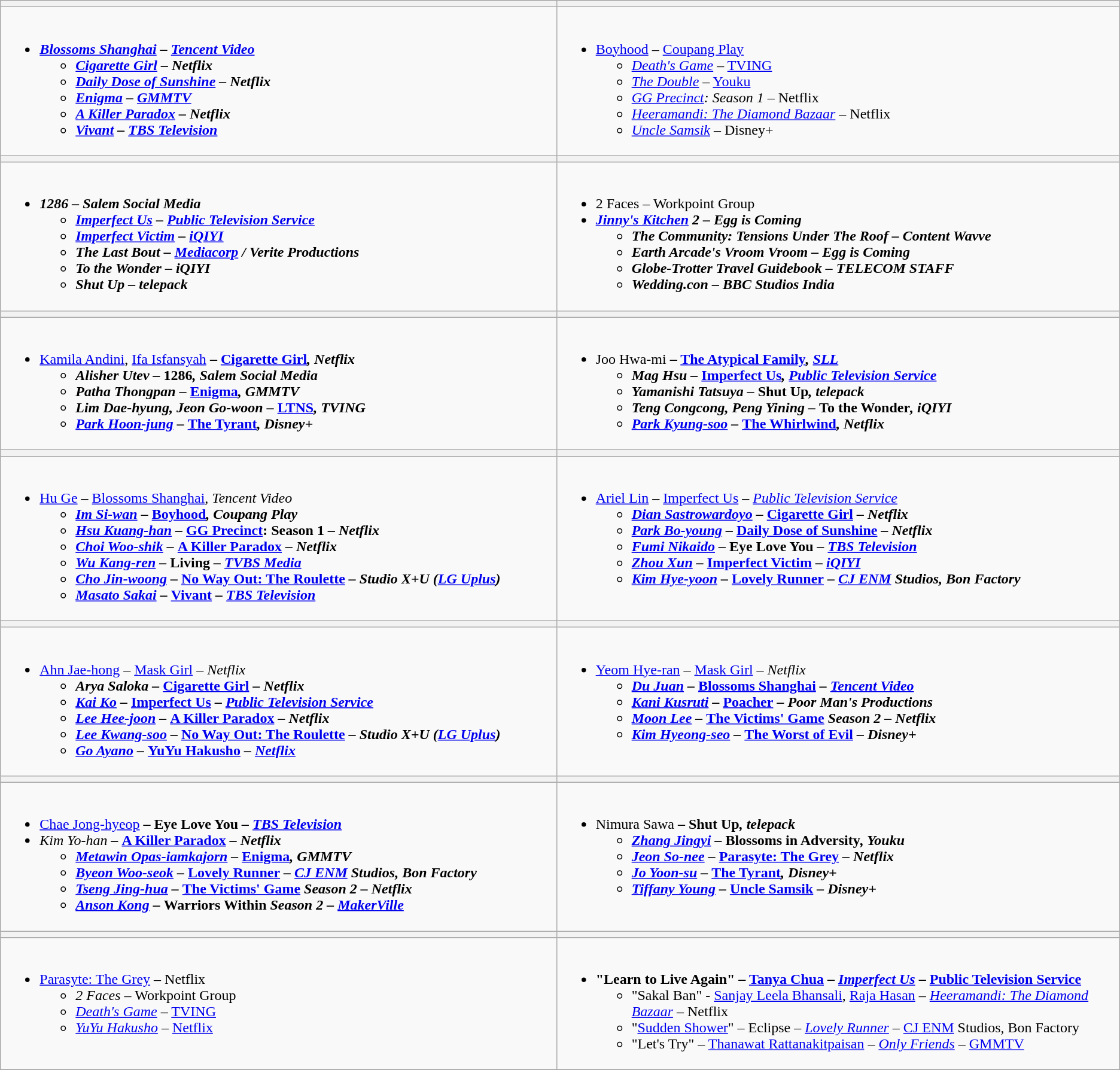<table class="wikitable">
<tr>
<th></th>
<th></th>
</tr>
<tr>
<td valign="top" style="width:50em;"><br><ul><li> <strong><em><a href='#'>Blossoms Shanghai</a><em> – <a href='#'>Tencent Video</a><strong><ul><li> </em><a href='#'>Cigarette Girl</a><em> – Netflix</li><li> </em><a href='#'>Daily Dose of Sunshine</a><em> – Netflix</li><li> </em><a href='#'>Enigma</a><em> – <a href='#'>GMMTV</a></li><li> </em><a href='#'>A Killer Paradox</a><em> – Netflix</li><li> </em><a href='#'>Vivant</a><em> – <a href='#'>TBS Television</a></li></ul></li></ul></td>
<td valign="top" style="width:50em;"><br><ul><li> </em></strong><a href='#'>Boyhood</a></em> – <a href='#'>Coupang Play</a></strong><ul><li> <em><a href='#'>Death's Game</a></em> – <a href='#'>TVING</a></li><li> <em><a href='#'>The Double</a></em> – <a href='#'>Youku</a></li><li> <em><a href='#'>GG Precinct</a>: Season 1</em> – Netflix</li><li> <em><a href='#'>Heeramandi: The Diamond Bazaar</a></em> – Netflix</li><li> <em><a href='#'>Uncle Samsik</a></em> – Disney+</li></ul></li></ul></td>
</tr>
<tr>
<th></th>
<th></th>
</tr>
<tr>
<td valign="top"><br><ul><li> <strong><em>1286<em> – Salem Social Media<strong><ul><li> </em><a href='#'>Imperfect Us</a><em> – <a href='#'>Public Television Service</a></li><li> </em><a href='#'>Imperfect Victim</a><em> – <a href='#'>iQIYI</a></li><li> </em>The Last Bout<em> – <a href='#'>Mediacorp</a> / Verite Productions</li><li> </em>To the Wonder<em> – iQIYI</li><li> </em>Shut Up<em> – telepack</li></ul></li></ul></td>
<td valign="top"><br><ul><li> </em></strong>2 Faces</em> – Workpoint Group</strong></li><li> <strong><em><a href='#'>Jinny's Kitchen</a> 2<em> – Egg is Coming<strong><ul><li> </em>The Community: Tensions Under The Roof<em> – Content Wavve</li><li> </em>Earth Arcade's Vroom Vroom<em> – Egg is Coming</li><li> </em>Globe-Trotter Travel Guidebook<em> – TELECOM STAFF</li><li> </em>Wedding.con<em> – BBC Studios India</li></ul></li></ul></td>
</tr>
<tr>
<th></th>
<th></th>
</tr>
<tr>
<td valign="top"><br><ul><li> </strong><a href='#'>Kamila Andini</a>, <a href='#'>Ifa Isfansyah</a><strong> – </em><a href='#'>Cigarette Girl</a><em>, Netflix<ul><li> Alisher Utev – </em>1286<em>, Salem Social Media</li><li> Patha Thongpan – </em><a href='#'>Enigma</a><em>, GMMTV</li><li> Lim Dae-hyung, Jeon Go-woon – </em><a href='#'>LTNS</a><em>, TVING</li><li> <a href='#'>Park Hoon-jung</a> – </em><a href='#'>The Tyrant</a><em>, Disney+</li></ul></li></ul></td>
<td valign="top"><br><ul><li> </strong>Joo Hwa-mi<strong> – </em><a href='#'>The Atypical Family</a><em>, <a href='#'>SLL</a><ul><li> Mag Hsu – </em><a href='#'>Imperfect Us</a><em>, <a href='#'>Public Television Service</a></li><li> Yamanishi Tatsuya – </em>Shut Up<em>, telepack</li><li> Teng Congcong, Peng Yining – </em>To the Wonder<em>, iQIYI</li><li> <a href='#'>Park Kyung-soo</a> – </em><a href='#'>The Whirlwind</a><em>, Netflix</li></ul></li></ul></td>
</tr>
<tr>
<th></th>
<th></th>
</tr>
<tr>
<td valign="top"><br><ul><li> </strong><a href='#'>Hu Ge</a> – </em><a href='#'>Blossoms Shanghai</a><em>, Tencent Video<strong><ul><li> <a href='#'>Im Si-wan</a> – </em><a href='#'>Boyhood</a><em>, Coupang Play</li><li> <a href='#'>Hsu Kuang-han</a> – </em><a href='#'>GG Precinct</a>: Season 1<em> – Netflix</li><li> <a href='#'>Choi Woo-shik</a> – </em><a href='#'>A Killer Paradox</a><em> – Netflix</li><li> <a href='#'>Wu Kang-ren</a> – </em>Living<em> – <a href='#'>TVBS Media</a></li><li> <a href='#'>Cho Jin-woong</a> – </em><a href='#'>No Way Out: The Roulette</a><em> – Studio X+U (<a href='#'>LG Uplus</a>)</li><li> <a href='#'>Masato Sakai</a> – </em><a href='#'>Vivant</a><em> – <a href='#'>TBS Television</a></li></ul></li></ul></td>
<td valign="top"><br><ul><li> </strong><a href='#'>Ariel Lin</a> – </em><a href='#'>Imperfect Us</a><em> – <a href='#'>Public Television Service</a><strong><ul><li> <a href='#'>Dian Sastrowardoyo</a> – </em><a href='#'>Cigarette Girl</a><em> – Netflix</li><li> <a href='#'>Park Bo-young</a> – </em><a href='#'>Daily Dose of Sunshine</a><em> – Netflix</li><li> <a href='#'>Fumi Nikaido</a> – </em>Eye Love You<em> – <a href='#'>TBS Television</a></li><li> <a href='#'>Zhou Xun</a> – </em><a href='#'>Imperfect Victim</a><em> – <a href='#'>iQIYI</a></li><li> <a href='#'>Kim Hye-yoon</a> – </em><a href='#'>Lovely Runner</a><em> – <a href='#'>CJ ENM</a> Studios, Bon Factory</li></ul></li></ul></td>
</tr>
<tr>
<th></th>
<th></th>
</tr>
<tr>
<td valign="top"><br><ul><li> </strong><a href='#'>Ahn Jae-hong</a> – </em><a href='#'>Mask Girl</a><em> – Netflix<strong><ul><li> Arya Saloka – </em><a href='#'>Cigarette Girl</a><em> – Netflix</li><li> <a href='#'>Kai Ko</a> – </em><a href='#'>Imperfect Us</a><em> – <a href='#'>Public Television Service</a></li><li> <a href='#'>Lee Hee-joon</a> – </em><a href='#'>A Killer Paradox</a><em> – Netflix</li><li> <a href='#'>Lee Kwang-soo</a> – </em><a href='#'>No Way Out: The Roulette</a><em> – Studio X+U (<a href='#'>LG Uplus</a>)</li><li> <a href='#'>Go Ayano</a> – </em><a href='#'>YuYu Hakusho</a><em> – <a href='#'>Netflix</a></li></ul></li></ul></td>
<td valign="top"><br><ul><li> </strong><a href='#'>Yeom Hye-ran</a> – </em><a href='#'>Mask Girl</a><em> – Netflix<strong><ul><li> <a href='#'>Du Juan</a> – </em><a href='#'>Blossoms Shanghai</a><em> – <a href='#'>Tencent Video</a></li><li> <a href='#'>Kani Kusruti</a> – </em><a href='#'>Poacher</a><em> – Poor Man's Productions</li><li> <a href='#'>Moon Lee</a> – </em><a href='#'>The Victims' Game</a><em> Season 2 – Netflix</li><li> <a href='#'>Kim Hyeong-seo</a> – </em><a href='#'>The Worst of Evil</a><em> – Disney+</li></ul></li></ul></td>
</tr>
<tr>
<th></th>
<th></th>
</tr>
<tr>
<td valign="top"><br><ul><li> </strong><a href='#'>Chae Jong-hyeop</a><strong> – </em>Eye Love You<em> – <a href='#'>TBS Television</a></li><li> </strong>Kim Yo-han<strong> – </em><a href='#'>A Killer Paradox</a><em> – Netflix<ul><li> <a href='#'>Metawin Opas-iamkajorn</a> – </em><a href='#'>Enigma</a><em>, GMMTV</li><li> <a href='#'>Byeon Woo-seok</a> – </em><a href='#'>Lovely Runner</a><em> – <a href='#'>CJ ENM</a> Studios, Bon Factory</li><li> <a href='#'>Tseng Jing-hua</a> – </em><a href='#'>The Victims' Game</a><em> Season 2 – Netflix</li><li> <a href='#'>Anson Kong</a> – </em>Warriors Within<em> Season 2 – <a href='#'>MakerVille</a></li></ul></li></ul></td>
<td valign="top"><br><ul><li> </strong>Nimura Sawa<strong> – </em>Shut Up<em>, telepack<ul><li> <a href='#'>Zhang Jingyi</a> – </em>Blossoms in Adversity<em>, Youku</li><li> <a href='#'>Jeon So-nee</a> – </em><a href='#'>Parasyte: The Grey</a><em> – Netflix</li><li> <a href='#'>Jo Yoon-su</a> – </em><a href='#'>The Tyrant</a><em>, Disney+</li><li> <a href='#'>Tiffany Young</a> – </em><a href='#'>Uncle Samsik</a><em> – Disney+</li></ul></li></ul></td>
</tr>
<tr>
<th></th>
<th></th>
</tr>
<tr>
<td valign="top"><br><ul><li> </em></strong><a href='#'>Parasyte: The Grey</a></em> – Netflix</strong><ul><li> <em>2 Faces</em> – Workpoint Group</li><li> <em><a href='#'>Death's Game</a></em> – <a href='#'>TVING</a></li><li> <em><a href='#'>YuYu Hakusho</a></em> – <a href='#'>Netflix</a></li></ul></li></ul></td>
<td valign="top"><br><ul><li> <strong>"Learn to Live Again" – <a href='#'>Tanya Chua</a> – <em><a href='#'>Imperfect Us</a></em> – <a href='#'>Public Television Service</a></strong><ul><li> "Sakal Ban" - <a href='#'>Sanjay Leela Bhansali</a>, <a href='#'>Raja Hasan</a> – <em><a href='#'>Heeramandi: The Diamond Bazaar</a></em> – Netflix</li><li> "<a href='#'>Sudden Shower</a>" – Eclipse – <em><a href='#'>Lovely Runner</a></em> – <a href='#'>CJ ENM</a> Studios, Bon Factory</li><li> "Let's Try" – <a href='#'>Thanawat Rattanakitpaisan</a> – <em><a href='#'>Only Friends</a></em> – <a href='#'>GMMTV</a></li></ul></li></ul></td>
</tr>
<tr>
</tr>
</table>
